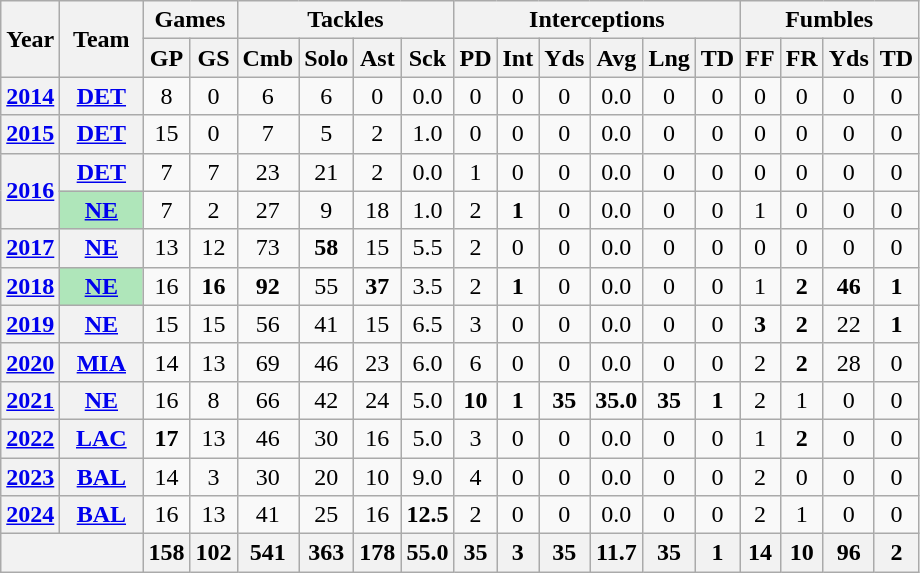<table class= "wikitable" style="text-align: center;">
<tr>
<th rowspan="2">Year</th>
<th rowspan="2">Team</th>
<th colspan="2">Games</th>
<th colspan="4">Tackles</th>
<th colspan="6">Interceptions</th>
<th colspan="4">Fumbles</th>
</tr>
<tr>
<th>GP</th>
<th>GS</th>
<th>Cmb</th>
<th>Solo</th>
<th>Ast</th>
<th>Sck</th>
<th>PD</th>
<th>Int</th>
<th>Yds</th>
<th>Avg</th>
<th>Lng</th>
<th>TD</th>
<th>FF</th>
<th>FR</th>
<th>Yds</th>
<th>TD</th>
</tr>
<tr>
<th><a href='#'>2014</a></th>
<th><a href='#'>DET</a></th>
<td>8</td>
<td>0</td>
<td>6</td>
<td>6</td>
<td>0</td>
<td>0.0</td>
<td>0</td>
<td>0</td>
<td>0</td>
<td>0.0</td>
<td>0</td>
<td>0</td>
<td>0</td>
<td>0</td>
<td>0</td>
<td>0</td>
</tr>
<tr>
<th><a href='#'>2015</a></th>
<th><a href='#'>DET</a></th>
<td>15</td>
<td>0</td>
<td>7</td>
<td>5</td>
<td>2</td>
<td>1.0</td>
<td>0</td>
<td>0</td>
<td>0</td>
<td>0.0</td>
<td>0</td>
<td>0</td>
<td>0</td>
<td>0</td>
<td>0</td>
<td>0</td>
</tr>
<tr>
<th rowspan="2"><a href='#'>2016</a></th>
<th><a href='#'>DET</a></th>
<td>7</td>
<td>7</td>
<td>23</td>
<td>21</td>
<td>2</td>
<td>0.0</td>
<td>1</td>
<td>0</td>
<td>0</td>
<td>0.0</td>
<td>0</td>
<td>0</td>
<td>0</td>
<td>0</td>
<td>0</td>
<td>0</td>
</tr>
<tr>
<th style="background:#afe6ba; width:3em;"><a href='#'>NE</a></th>
<td>7</td>
<td>2</td>
<td>27</td>
<td>9</td>
<td>18</td>
<td>1.0</td>
<td>2</td>
<td><strong>1</strong></td>
<td>0</td>
<td>0.0</td>
<td>0</td>
<td>0</td>
<td>1</td>
<td>0</td>
<td>0</td>
<td>0</td>
</tr>
<tr>
<th><a href='#'>2017</a></th>
<th><a href='#'>NE</a></th>
<td>13</td>
<td>12</td>
<td>73</td>
<td><strong>58</strong></td>
<td>15</td>
<td>5.5</td>
<td>2</td>
<td>0</td>
<td>0</td>
<td>0.0</td>
<td>0</td>
<td>0</td>
<td>0</td>
<td>0</td>
<td>0</td>
<td>0</td>
</tr>
<tr>
<th><a href='#'>2018</a></th>
<th style="background:#afe6ba; width:3em;"><a href='#'>NE</a></th>
<td>16</td>
<td><strong>16</strong></td>
<td><strong>92</strong></td>
<td>55</td>
<td><strong>37</strong></td>
<td>3.5</td>
<td>2</td>
<td><strong>1</strong></td>
<td>0</td>
<td>0.0</td>
<td>0</td>
<td>0</td>
<td>1</td>
<td><strong>2</strong></td>
<td><strong>46</strong></td>
<td><strong>1</strong></td>
</tr>
<tr>
<th><a href='#'>2019</a></th>
<th><a href='#'>NE</a></th>
<td>15</td>
<td>15</td>
<td>56</td>
<td>41</td>
<td>15</td>
<td>6.5</td>
<td>3</td>
<td>0</td>
<td>0</td>
<td>0.0</td>
<td>0</td>
<td>0</td>
<td><strong>3</strong></td>
<td><strong>2</strong></td>
<td>22</td>
<td><strong>1</strong></td>
</tr>
<tr>
<th><a href='#'>2020</a></th>
<th><a href='#'>MIA</a></th>
<td>14</td>
<td>13</td>
<td>69</td>
<td>46</td>
<td>23</td>
<td>6.0</td>
<td>6</td>
<td>0</td>
<td>0</td>
<td>0.0</td>
<td>0</td>
<td>0</td>
<td>2</td>
<td><strong>2</strong></td>
<td>28</td>
<td>0</td>
</tr>
<tr>
<th><a href='#'>2021</a></th>
<th><a href='#'>NE</a></th>
<td>16</td>
<td>8</td>
<td>66</td>
<td>42</td>
<td>24</td>
<td>5.0</td>
<td><strong>10</strong></td>
<td><strong>1</strong></td>
<td><strong>35</strong></td>
<td><strong>35.0</strong></td>
<td><strong>35</strong></td>
<td><strong>1</strong></td>
<td>2</td>
<td>1</td>
<td>0</td>
<td>0</td>
</tr>
<tr>
<th><a href='#'>2022</a></th>
<th><a href='#'>LAC</a></th>
<td><strong>17</strong></td>
<td>13</td>
<td>46</td>
<td>30</td>
<td>16</td>
<td>5.0</td>
<td>3</td>
<td>0</td>
<td>0</td>
<td>0.0</td>
<td>0</td>
<td>0</td>
<td>1</td>
<td><strong>2</strong></td>
<td>0</td>
<td>0</td>
</tr>
<tr>
<th><a href='#'>2023</a></th>
<th><a href='#'>BAL</a></th>
<td>14</td>
<td>3</td>
<td>30</td>
<td>20</td>
<td>10</td>
<td>9.0</td>
<td>4</td>
<td>0</td>
<td>0</td>
<td>0.0</td>
<td>0</td>
<td>0</td>
<td>2</td>
<td>0</td>
<td>0</td>
<td>0</td>
</tr>
<tr>
<th><a href='#'>2024</a></th>
<th><a href='#'>BAL</a></th>
<td>16</td>
<td>13</td>
<td>41</td>
<td>25</td>
<td>16</td>
<td><strong>12.5</strong></td>
<td>2</td>
<td>0</td>
<td>0</td>
<td>0.0</td>
<td>0</td>
<td>0</td>
<td>2</td>
<td>1</td>
<td>0</td>
<td>0</td>
</tr>
<tr>
<th colspan="2"></th>
<th>158</th>
<th>102</th>
<th>541</th>
<th>363</th>
<th>178</th>
<th>55.0</th>
<th>35</th>
<th>3</th>
<th>35</th>
<th>11.7</th>
<th>35</th>
<th>1</th>
<th>14</th>
<th>10</th>
<th>96</th>
<th>2</th>
</tr>
</table>
